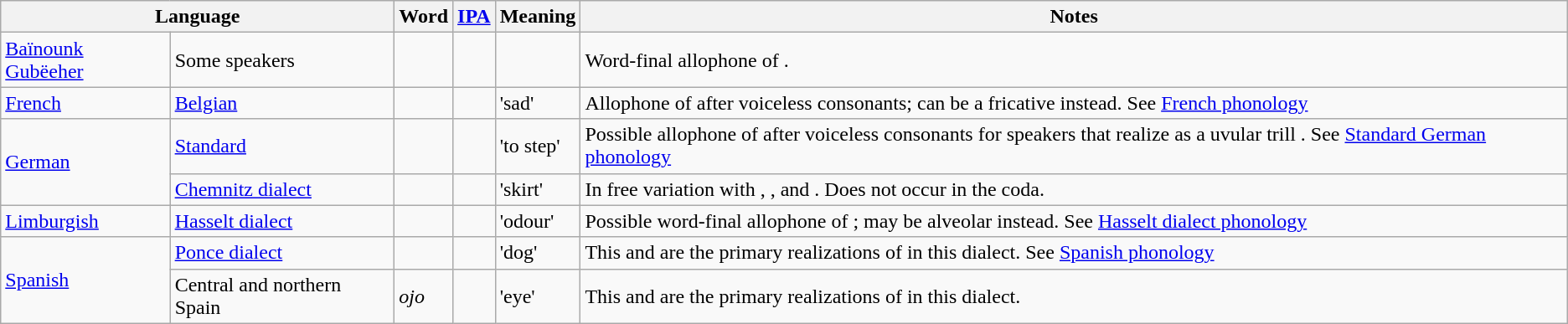<table class="wikitable">
<tr>
<th colspan=2>Language</th>
<th>Word</th>
<th><a href='#'>IPA</a></th>
<th>Meaning</th>
<th>Notes</th>
</tr>
<tr>
<td><a href='#'>Baïnounk Gubëeher</a></td>
<td>Some speakers</td>
<td></td>
<td></td>
<td></td>
<td>Word-final allophone of .</td>
</tr>
<tr>
<td><a href='#'>French</a></td>
<td><a href='#'>Belgian</a></td>
<td></td>
<td></td>
<td>'sad'</td>
<td>Allophone of  after voiceless consonants; can be a fricative  instead. See <a href='#'>French phonology</a></td>
</tr>
<tr>
<td rowspan=2><a href='#'>German</a></td>
<td><a href='#'>Standard</a></td>
<td></td>
<td></td>
<td>'to step'</td>
<td>Possible allophone of  after voiceless consonants for speakers that realize  as a uvular trill . See <a href='#'>Standard German phonology</a></td>
</tr>
<tr>
<td><a href='#'>Chemnitz dialect</a></td>
<td></td>
<td></td>
<td>'skirt'</td>
<td>In free variation with , ,  and . Does not occur in the coda.</td>
</tr>
<tr>
<td><a href='#'>Limburgish</a></td>
<td><a href='#'>Hasselt dialect</a></td>
<td></td>
<td></td>
<td>'odour'</td>
<td>Possible word-final allophone of ; may be alveolar  instead. See <a href='#'>Hasselt dialect phonology</a></td>
</tr>
<tr>
<td rowspan="2"><a href='#'>Spanish</a></td>
<td><a href='#'>Ponce dialect</a></td>
<td></td>
<td></td>
<td>'dog'</td>
<td>This and  are the primary realizations of  in this dialect. See <a href='#'>Spanish phonology</a></td>
</tr>
<tr>
<td>Central and northern Spain</td>
<td><em>ojo</em></td>
<td></td>
<td>'eye'</td>
<td>This and  are the primary realizations of  in this dialect.</td>
</tr>
</table>
